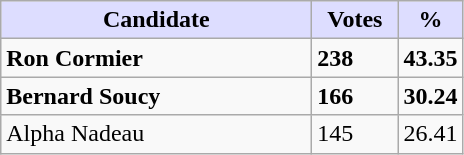<table class="wikitable">
<tr>
<th style="background:#ddf; width:200px;">Candidate</th>
<th style="background:#ddf; width:50px;">Votes</th>
<th style="background:#ddf; width:30px;">%</th>
</tr>
<tr>
<td><strong>Ron Cormier</strong></td>
<td><strong>238</strong></td>
<td><strong>43.35</strong></td>
</tr>
<tr>
<td><strong>Bernard Soucy</strong></td>
<td><strong>166</strong></td>
<td><strong>30.24</strong></td>
</tr>
<tr>
<td>Alpha Nadeau</td>
<td>145</td>
<td>26.41</td>
</tr>
</table>
